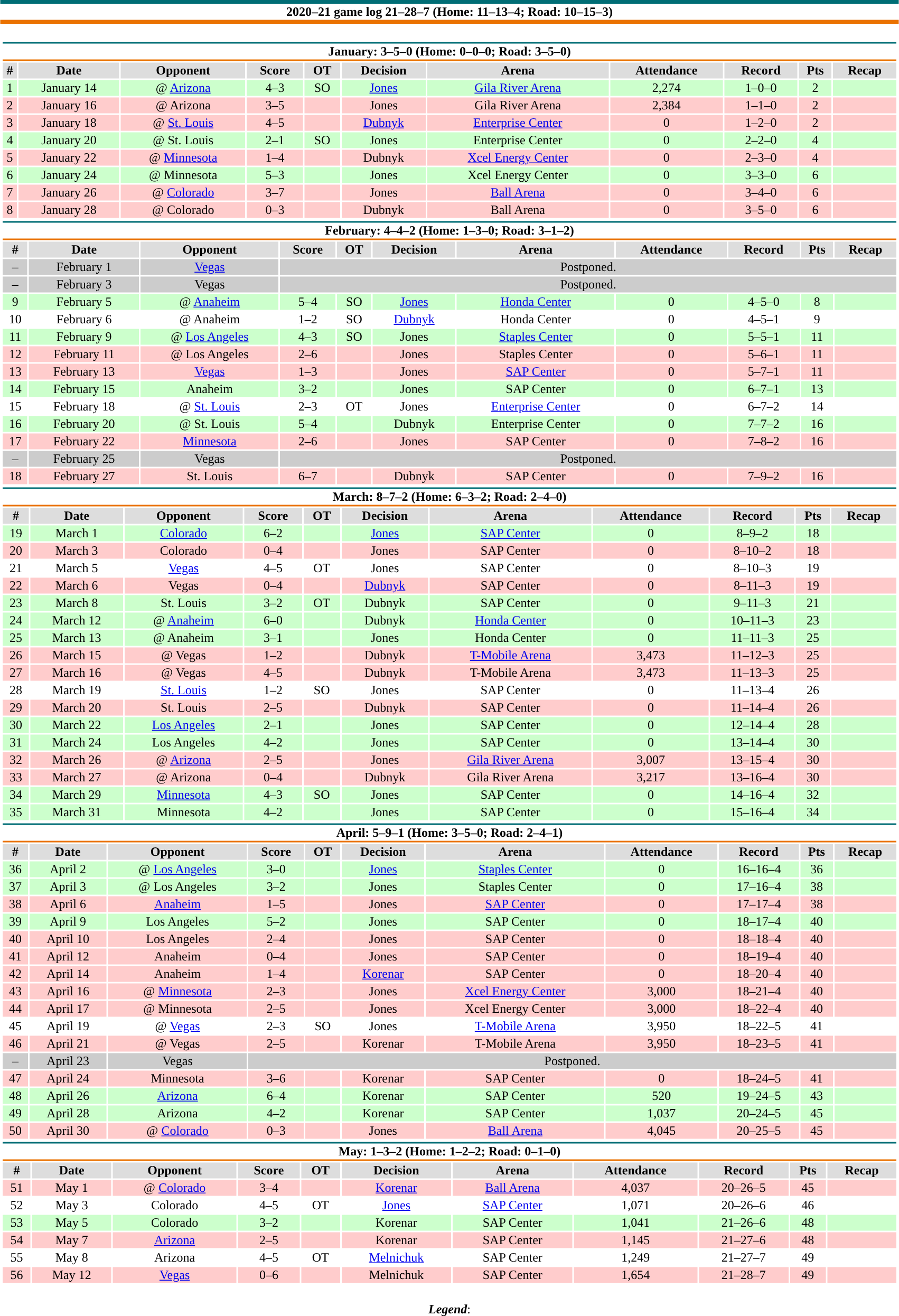<table class="toccolours" style="width:90%; clear:both; margin:1.5em auto; text-align:center;">
<tr>
<th colspan="11" style="background:#FFFFFF; border-top:#006D75 5px solid; border-bottom:#EA7200 5px solid;">2020–21 game log 21–28–7 (Home: 11–13–4; Road: 10–15–3)</th>
</tr>
<tr>
<td colspan="11"><br><table class="toccolours collapsible collapsed" style="width:100%;">
<tr>
<th colspan="11" style="background:#FFFFFF; border-top:#006D75 2px solid; border-bottom:#EA7200 2px solid;">January: 3–5–0 (Home: 0–0–0; Road: 3–5–0)</th>
</tr>
<tr style="background:#ddd;">
<th>#</th>
<th>Date</th>
<th>Opponent</th>
<th>Score</th>
<th>OT</th>
<th>Decision</th>
<th>Arena</th>
<th>Attendance</th>
<th>Record</th>
<th>Pts</th>
<th>Recap</th>
</tr>
<tr style="background:#cfc;">
<td>1</td>
<td>January 14</td>
<td>@ <a href='#'>Arizona</a></td>
<td>4–3</td>
<td>SO</td>
<td><a href='#'>Jones</a></td>
<td><a href='#'>Gila River Arena</a></td>
<td>2,274</td>
<td>1–0–0</td>
<td>2</td>
<td></td>
</tr>
<tr style="background:#fcc;">
<td>2</td>
<td>January 16</td>
<td>@ Arizona</td>
<td>3–5</td>
<td></td>
<td>Jones</td>
<td>Gila River Arena</td>
<td>2,384</td>
<td>1–1–0</td>
<td>2</td>
<td></td>
</tr>
<tr style="background:#fcc;">
<td>3</td>
<td>January 18</td>
<td>@ <a href='#'>St. Louis</a></td>
<td>4–5</td>
<td></td>
<td><a href='#'>Dubnyk</a></td>
<td><a href='#'>Enterprise Center</a></td>
<td>0</td>
<td>1–2–0</td>
<td>2</td>
<td></td>
</tr>
<tr style="background:#cfc;">
<td>4</td>
<td>January 20</td>
<td>@ St. Louis</td>
<td>2–1</td>
<td>SO</td>
<td>Jones</td>
<td>Enterprise Center</td>
<td>0</td>
<td>2–2–0</td>
<td>4</td>
<td></td>
</tr>
<tr style="background:#fcc;">
<td>5</td>
<td>January 22</td>
<td>@ <a href='#'>Minnesota</a></td>
<td>1–4</td>
<td></td>
<td>Dubnyk</td>
<td><a href='#'>Xcel Energy Center</a></td>
<td>0</td>
<td>2–3–0</td>
<td>4</td>
<td></td>
</tr>
<tr style="background:#cfc;">
<td>6</td>
<td>January 24</td>
<td>@ Minnesota</td>
<td>5–3</td>
<td></td>
<td>Jones</td>
<td>Xcel Energy Center</td>
<td>0</td>
<td>3–3–0</td>
<td>6</td>
<td></td>
</tr>
<tr style="background:#fcc;">
<td>7</td>
<td>January 26</td>
<td>@ <a href='#'>Colorado</a></td>
<td>3–7</td>
<td></td>
<td>Jones</td>
<td><a href='#'>Ball Arena</a></td>
<td>0</td>
<td>3–4–0</td>
<td>6</td>
<td></td>
</tr>
<tr style="background:#fcc;">
<td>8</td>
<td>January 28</td>
<td>@ Colorado</td>
<td>0–3</td>
<td></td>
<td>Dubnyk</td>
<td>Ball Arena</td>
<td>0</td>
<td>3–5–0</td>
<td>6</td>
<td></td>
</tr>
</table>
<table class="toccolours collapsible collapsed" style="width:100%;">
<tr>
<th colspan="11" style="background:#FFFFFF; border-top:#006D75 2px solid; border-bottom:#EA7200 2px solid;">February: 4–4–2 (Home: 1–3–0; Road: 3–1–2)</th>
</tr>
<tr style="background:#ddd;">
<th>#</th>
<th>Date</th>
<th>Opponent</th>
<th>Score</th>
<th>OT</th>
<th>Decision</th>
<th>Arena</th>
<th>Attendance</th>
<th>Record</th>
<th>Pts</th>
<th>Recap</th>
</tr>
<tr style="background:#ccc;">
<td>–</td>
<td>February 1</td>
<td><a href='#'>Vegas</a></td>
<td colspan="8">Postponed.</td>
</tr>
<tr style="background:#ccc;">
<td>–</td>
<td>February 3</td>
<td>Vegas</td>
<td colspan="8">Postponed.</td>
</tr>
<tr style="background:#cfc;">
<td>9</td>
<td>February 5</td>
<td>@ <a href='#'>Anaheim</a></td>
<td>5–4</td>
<td>SO</td>
<td><a href='#'>Jones</a></td>
<td><a href='#'>Honda Center</a></td>
<td>0</td>
<td>4–5–0</td>
<td>8</td>
<td></td>
</tr>
<tr style="background:#fff;">
<td>10</td>
<td>February 6</td>
<td>@ Anaheim</td>
<td>1–2</td>
<td>SO</td>
<td><a href='#'>Dubnyk</a></td>
<td>Honda Center</td>
<td>0</td>
<td>4–5–1</td>
<td>9</td>
<td></td>
</tr>
<tr style="background:#cfc;">
<td>11</td>
<td>February 9</td>
<td>@ <a href='#'>Los Angeles</a></td>
<td>4–3</td>
<td>SO</td>
<td>Jones</td>
<td><a href='#'>Staples Center</a></td>
<td>0</td>
<td>5–5–1</td>
<td>11</td>
<td></td>
</tr>
<tr style="background:#fcc;">
<td>12</td>
<td>February 11</td>
<td>@ Los Angeles</td>
<td>2–6</td>
<td></td>
<td>Jones</td>
<td>Staples Center</td>
<td>0</td>
<td>5–6–1</td>
<td>11</td>
<td></td>
</tr>
<tr style="background:#fcc;">
<td>13</td>
<td>February 13</td>
<td><a href='#'>Vegas</a></td>
<td>1–3</td>
<td></td>
<td>Jones</td>
<td><a href='#'>SAP Center</a></td>
<td>0</td>
<td>5–7–1</td>
<td>11</td>
<td></td>
</tr>
<tr style="background:#cfc;">
<td>14</td>
<td>February 15</td>
<td>Anaheim</td>
<td>3–2</td>
<td></td>
<td>Jones</td>
<td>SAP Center</td>
<td>0</td>
<td>6–7–1</td>
<td>13</td>
<td></td>
</tr>
<tr style="background:#fff;">
<td>15</td>
<td>February 18</td>
<td>@ <a href='#'>St. Louis</a></td>
<td>2–3</td>
<td>OT</td>
<td>Jones</td>
<td><a href='#'>Enterprise Center</a></td>
<td>0</td>
<td>6–7–2</td>
<td>14</td>
<td></td>
</tr>
<tr style="background:#cfc;">
<td>16</td>
<td>February 20</td>
<td>@ St. Louis</td>
<td>5–4</td>
<td></td>
<td>Dubnyk</td>
<td>Enterprise Center</td>
<td>0</td>
<td>7–7–2</td>
<td>16</td>
<td></td>
</tr>
<tr style="background:#fcc;">
<td>17</td>
<td>February 22</td>
<td><a href='#'>Minnesota</a></td>
<td>2–6</td>
<td></td>
<td>Jones</td>
<td>SAP Center</td>
<td>0</td>
<td>7–8–2</td>
<td>16</td>
<td></td>
</tr>
<tr style="background:#ccc;">
<td>–</td>
<td>February 25</td>
<td>Vegas</td>
<td colspan="8">Postponed.</td>
</tr>
<tr style="background:#fcc;">
<td>18</td>
<td>February 27</td>
<td>St. Louis</td>
<td>6–7</td>
<td></td>
<td>Dubnyk</td>
<td>SAP Center</td>
<td>0</td>
<td>7–9–2</td>
<td>16</td>
<td></td>
</tr>
</table>
<table class="toccolours collapsible collapsed" style="width:100%;">
<tr>
<th colspan="11" style="background:#FFFFFF; border-top:#006D75 2px solid; border-bottom:#EA7200 2px solid;">March: 8–7–2 (Home: 6–3–2; Road: 2–4–0)</th>
</tr>
<tr style="background:#ddd;">
<th>#</th>
<th>Date</th>
<th>Opponent</th>
<th>Score</th>
<th>OT</th>
<th>Decision</th>
<th>Arena</th>
<th>Attendance</th>
<th>Record</th>
<th>Pts</th>
<th>Recap</th>
</tr>
<tr style="background:#cfc;">
<td>19</td>
<td>March 1</td>
<td><a href='#'>Colorado</a></td>
<td>6–2</td>
<td></td>
<td><a href='#'>Jones</a></td>
<td><a href='#'>SAP Center</a></td>
<td>0</td>
<td>8–9–2</td>
<td>18</td>
<td></td>
</tr>
<tr style="background:#fcc;">
<td>20</td>
<td>March 3</td>
<td>Colorado</td>
<td>0–4</td>
<td></td>
<td>Jones</td>
<td>SAP Center</td>
<td>0</td>
<td>8–10–2</td>
<td>18</td>
<td></td>
</tr>
<tr style="background:#fff;">
<td>21</td>
<td>March 5</td>
<td><a href='#'>Vegas</a></td>
<td>4–5</td>
<td>OT</td>
<td>Jones</td>
<td>SAP Center</td>
<td>0</td>
<td>8–10–3</td>
<td>19</td>
<td></td>
</tr>
<tr style="background:#fcc;">
<td>22</td>
<td>March 6</td>
<td>Vegas</td>
<td>0–4</td>
<td></td>
<td><a href='#'>Dubnyk</a></td>
<td>SAP Center</td>
<td>0</td>
<td>8–11–3</td>
<td>19</td>
<td></td>
</tr>
<tr style="background:#cfc;">
<td>23</td>
<td>March 8</td>
<td>St. Louis</td>
<td>3–2</td>
<td>OT</td>
<td>Dubnyk</td>
<td>SAP Center</td>
<td>0</td>
<td>9–11–3</td>
<td>21</td>
<td></td>
</tr>
<tr style="background:#cfc;">
<td>24</td>
<td>March 12</td>
<td>@ <a href='#'>Anaheim</a></td>
<td>6–0</td>
<td></td>
<td>Dubnyk</td>
<td><a href='#'>Honda Center</a></td>
<td>0</td>
<td>10–11–3</td>
<td>23</td>
<td></td>
</tr>
<tr style="background:#cfc;">
<td>25</td>
<td>March 13</td>
<td>@ Anaheim</td>
<td>3–1</td>
<td></td>
<td>Jones</td>
<td>Honda Center</td>
<td>0</td>
<td>11–11–3</td>
<td>25</td>
<td></td>
</tr>
<tr style="background:#fcc;">
<td>26</td>
<td>March 15</td>
<td>@ Vegas</td>
<td>1–2</td>
<td></td>
<td>Dubnyk</td>
<td><a href='#'>T-Mobile Arena</a></td>
<td>3,473</td>
<td>11–12–3</td>
<td>25</td>
<td></td>
</tr>
<tr style="background:#fcc;">
<td>27</td>
<td>March 16</td>
<td>@ Vegas</td>
<td>4–5</td>
<td></td>
<td>Dubnyk</td>
<td>T-Mobile Arena</td>
<td>3,473</td>
<td>11–13–3</td>
<td>25</td>
<td></td>
</tr>
<tr style="background:#fff;">
<td>28</td>
<td>March 19</td>
<td><a href='#'>St. Louis</a></td>
<td>1–2</td>
<td>SO</td>
<td>Jones</td>
<td>SAP Center</td>
<td>0</td>
<td>11–13–4</td>
<td>26</td>
<td></td>
</tr>
<tr style="background:#fcc;">
<td>29</td>
<td>March 20</td>
<td>St. Louis</td>
<td>2–5</td>
<td></td>
<td>Dubnyk</td>
<td>SAP Center</td>
<td>0</td>
<td>11–14–4</td>
<td>26</td>
<td></td>
</tr>
<tr style="background:#cfc;">
<td>30</td>
<td>March 22</td>
<td><a href='#'>Los Angeles</a></td>
<td>2–1</td>
<td></td>
<td>Jones</td>
<td>SAP Center</td>
<td>0</td>
<td>12–14–4</td>
<td>28</td>
<td></td>
</tr>
<tr style="background:#cfc;">
<td>31</td>
<td>March 24</td>
<td>Los Angeles</td>
<td>4–2</td>
<td></td>
<td>Jones</td>
<td>SAP Center</td>
<td>0</td>
<td>13–14–4</td>
<td>30</td>
<td></td>
</tr>
<tr style="background:#fcc;">
<td>32</td>
<td>March 26</td>
<td>@ <a href='#'>Arizona</a></td>
<td>2–5</td>
<td></td>
<td>Jones</td>
<td><a href='#'>Gila River Arena</a></td>
<td>3,007</td>
<td>13–15–4</td>
<td>30</td>
<td></td>
</tr>
<tr style="background:#fcc;">
<td>33</td>
<td>March 27</td>
<td>@ Arizona</td>
<td>0–4</td>
<td></td>
<td>Dubnyk</td>
<td>Gila River Arena</td>
<td>3,217</td>
<td>13–16–4</td>
<td>30</td>
<td></td>
</tr>
<tr style="background:#cfc;">
<td>34</td>
<td>March 29</td>
<td><a href='#'>Minnesota</a></td>
<td>4–3</td>
<td>SO</td>
<td>Jones</td>
<td>SAP Center</td>
<td>0</td>
<td>14–16–4</td>
<td>32</td>
<td></td>
</tr>
<tr style="background:#cfc;">
<td>35</td>
<td>March 31</td>
<td>Minnesota</td>
<td>4–2</td>
<td></td>
<td>Jones</td>
<td>SAP Center</td>
<td>0</td>
<td>15–16–4</td>
<td>34</td>
<td></td>
</tr>
</table>
<table class="toccolours collapsible collapsed" style="width:100%;">
<tr>
<th colspan="11" style="background:#FFFFFF; border-top:#006D75 2px solid; border-bottom:#EA7200 2px solid;">April: 5–9–1 (Home: 3–5–0; Road: 2–4–1)</th>
</tr>
<tr style="background:#ddd;">
<th>#</th>
<th>Date</th>
<th>Opponent</th>
<th>Score</th>
<th>OT</th>
<th>Decision</th>
<th>Arena</th>
<th>Attendance</th>
<th>Record</th>
<th>Pts</th>
<th>Recap</th>
</tr>
<tr style="background:#cfc;">
<td>36</td>
<td>April 2</td>
<td>@ <a href='#'>Los Angeles</a></td>
<td>3–0</td>
<td></td>
<td><a href='#'>Jones</a></td>
<td><a href='#'>Staples Center</a></td>
<td>0</td>
<td>16–16–4</td>
<td>36</td>
<td></td>
</tr>
<tr style="background:#cfc;">
<td>37</td>
<td>April 3</td>
<td>@ Los Angeles</td>
<td>3–2</td>
<td></td>
<td>Jones</td>
<td>Staples Center</td>
<td>0</td>
<td>17–16–4</td>
<td>38</td>
<td></td>
</tr>
<tr style="background:#fcc;">
<td>38</td>
<td>April 6</td>
<td><a href='#'>Anaheim</a></td>
<td>1–5</td>
<td></td>
<td>Jones</td>
<td><a href='#'>SAP Center</a></td>
<td>0</td>
<td>17–17–4</td>
<td>38</td>
<td></td>
</tr>
<tr style="background:#cfc;">
<td>39</td>
<td>April 9</td>
<td>Los Angeles</td>
<td>5–2</td>
<td></td>
<td>Jones</td>
<td>SAP Center</td>
<td>0</td>
<td>18–17–4</td>
<td>40</td>
<td></td>
</tr>
<tr style="background:#fcc;">
<td>40</td>
<td>April 10</td>
<td>Los Angeles</td>
<td>2–4</td>
<td></td>
<td>Jones</td>
<td>SAP Center</td>
<td>0</td>
<td>18–18–4</td>
<td>40</td>
<td></td>
</tr>
<tr style="background:#fcc;">
<td>41</td>
<td>April 12</td>
<td>Anaheim</td>
<td>0–4</td>
<td></td>
<td>Jones</td>
<td>SAP Center</td>
<td>0</td>
<td>18–19–4</td>
<td>40</td>
<td></td>
</tr>
<tr style="background:#fcc;">
<td>42</td>
<td>April 14</td>
<td>Anaheim</td>
<td>1–4</td>
<td></td>
<td><a href='#'>Korenar</a></td>
<td>SAP Center</td>
<td>0</td>
<td>18–20–4</td>
<td>40</td>
<td></td>
</tr>
<tr style="background:#fcc;">
<td>43</td>
<td>April 16</td>
<td>@ <a href='#'>Minnesota</a></td>
<td>2–3</td>
<td></td>
<td>Jones</td>
<td><a href='#'>Xcel Energy Center</a></td>
<td>3,000</td>
<td>18–21–4</td>
<td>40</td>
<td></td>
</tr>
<tr style="background:#fcc">
<td>44</td>
<td>April 17</td>
<td>@ Minnesota</td>
<td>2–5</td>
<td></td>
<td>Jones</td>
<td>Xcel Energy Center</td>
<td>3,000</td>
<td>18–22–4</td>
<td>40</td>
<td></td>
</tr>
<tr style="background:#fff;">
<td>45</td>
<td>April 19</td>
<td>@ <a href='#'>Vegas</a></td>
<td>2–3</td>
<td>SO</td>
<td>Jones</td>
<td><a href='#'>T-Mobile Arena</a></td>
<td>3,950</td>
<td>18–22–5</td>
<td>41</td>
<td></td>
</tr>
<tr style="background:#fcc;">
<td>46</td>
<td>April 21</td>
<td>@ Vegas</td>
<td>2–5</td>
<td></td>
<td>Korenar</td>
<td>T-Mobile Arena</td>
<td>3,950</td>
<td>18–23–5</td>
<td>41</td>
<td></td>
</tr>
<tr style="background:#ccc;">
<td>–</td>
<td>April 23</td>
<td>Vegas</td>
<td colspan="8">Postponed.</td>
</tr>
<tr style="background:#fcc;">
<td>47</td>
<td>April 24</td>
<td>Minnesota</td>
<td>3–6</td>
<td></td>
<td>Korenar</td>
<td>SAP Center</td>
<td>0</td>
<td>18–24–5</td>
<td>41</td>
<td></td>
</tr>
<tr style="background:#cfc;">
<td>48</td>
<td>April 26</td>
<td><a href='#'>Arizona</a></td>
<td>6–4</td>
<td></td>
<td>Korenar</td>
<td>SAP Center</td>
<td>520</td>
<td>19–24–5</td>
<td>43</td>
<td></td>
</tr>
<tr style="background:#cfc;">
<td>49</td>
<td>April 28</td>
<td>Arizona</td>
<td>4–2</td>
<td></td>
<td>Korenar</td>
<td>SAP Center</td>
<td>1,037</td>
<td>20–24–5</td>
<td>45</td>
<td></td>
</tr>
<tr style="background:#fcc;">
<td>50</td>
<td>April 30</td>
<td>@ <a href='#'>Colorado</a></td>
<td>0–3</td>
<td></td>
<td>Jones</td>
<td><a href='#'>Ball Arena</a></td>
<td>4,045</td>
<td>20–25–5</td>
<td>45</td>
<td></td>
</tr>
</table>
<table class="toccolours collapsible collapsed" style="width:100%;">
<tr>
<th colspan="11" style="background:#FFFFFF; border-top:#006D75 2px solid; border-bottom:#EA7200 2px solid;">May: 1–3–2 (Home: 1–2–2; Road: 0–1–0)</th>
</tr>
<tr style="background:#ddd;">
<th>#</th>
<th>Date</th>
<th>Opponent</th>
<th>Score</th>
<th>OT</th>
<th>Decision</th>
<th>Arena</th>
<th>Attendance</th>
<th>Record</th>
<th>Pts</th>
<th>Recap</th>
</tr>
<tr style="background:#fcc;">
<td>51</td>
<td>May 1</td>
<td>@ <a href='#'>Colorado</a></td>
<td>3–4</td>
<td></td>
<td><a href='#'>Korenar</a></td>
<td><a href='#'>Ball Arena</a></td>
<td>4,037</td>
<td>20–26–5</td>
<td>45</td>
<td></td>
</tr>
<tr style="background:#fff;">
<td>52</td>
<td>May 3</td>
<td>Colorado</td>
<td>4–5</td>
<td>OT</td>
<td><a href='#'>Jones</a></td>
<td><a href='#'>SAP Center</a></td>
<td>1,071</td>
<td>20–26–6</td>
<td>46</td>
<td></td>
</tr>
<tr style="background:#cfc;">
<td>53</td>
<td>May 5</td>
<td>Colorado</td>
<td>3–2</td>
<td></td>
<td>Korenar</td>
<td>SAP Center</td>
<td>1,041</td>
<td>21–26–6</td>
<td>48</td>
<td></td>
</tr>
<tr style="background:#fcc;">
<td>54</td>
<td>May 7</td>
<td><a href='#'>Arizona</a></td>
<td>2–5</td>
<td></td>
<td>Korenar</td>
<td>SAP Center</td>
<td>1,145</td>
<td>21–27–6</td>
<td>48</td>
<td></td>
</tr>
<tr style="background:#fff;">
<td>55</td>
<td>May 8</td>
<td>Arizona</td>
<td>4–5</td>
<td>OT</td>
<td><a href='#'>Melnichuk</a></td>
<td>SAP Center</td>
<td>1,249</td>
<td>21–27–7</td>
<td>49</td>
<td></td>
</tr>
<tr style="background:#fcc;">
<td>56</td>
<td>May 12</td>
<td><a href='#'>Vegas</a></td>
<td>0–6</td>
<td></td>
<td>Melnichuk</td>
<td>SAP Center</td>
<td>1,654</td>
<td>21–28–7</td>
<td>49</td>
<td></td>
</tr>
</table>
</td>
</tr>
<tr>
<td colspan="10" style="text-align:center;"><br><strong><em>Legend</em></strong>:



</td>
</tr>
</table>
